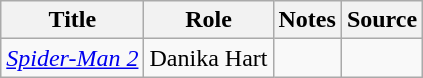<table class="wikitable sortable plainrowheaders">
<tr>
<th>Title</th>
<th>Role</th>
<th class="unsortable">Notes</th>
<th class="unsortable">Source</th>
</tr>
<tr>
<td><em><a href='#'>Spider-Man 2</a></em></td>
<td>Danika Hart</td>
<td></td>
<td></td>
</tr>
</table>
